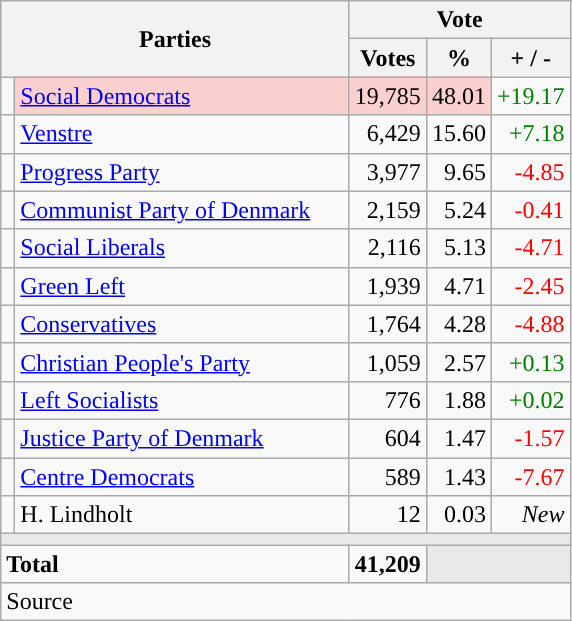<table class="wikitable" style="text-align:right;">
<tr>
<th style="text-align:centre;" rowspan="2" colspan="2" width="225">Parties</th>
<th colspan="3">Vote</th>
</tr>
<tr>
<th width="15">Votes</th>
<th width="15">%</th>
<th width="15">+ / -</th>
</tr>
<tr>
<td width="2" style="color:inherit;background:"></td>
<td bgcolor=#fbd0ce  align="left"><a href='#'>Social Democrats</a></td>
<td bgcolor=#fbd0ce>19,785</td>
<td bgcolor=#fbd0ce>48.01</td>
<td style=color:green;>+19.17</td>
</tr>
<tr>
<td width="2" style="color:inherit;background:"></td>
<td align="left"><a href='#'>Venstre</a></td>
<td>6,429</td>
<td>15.60</td>
<td style=color:green;>+7.18</td>
</tr>
<tr>
<td width="2" style="color:inherit;background:"></td>
<td align="left"><a href='#'>Progress Party</a></td>
<td>3,977</td>
<td>9.65</td>
<td style=color:red;>-4.85</td>
</tr>
<tr>
<td width="2" style="color:inherit;background:"></td>
<td align="left"><a href='#'>Communist Party of Denmark</a></td>
<td>2,159</td>
<td>5.24</td>
<td style=color:red;>-0.41</td>
</tr>
<tr>
<td width="2" style="color:inherit;background:"></td>
<td align="left"><a href='#'>Social Liberals</a></td>
<td>2,116</td>
<td>5.13</td>
<td style=color:red;>-4.71</td>
</tr>
<tr>
<td width="2" style="color:inherit;background:"></td>
<td align="left"><a href='#'>Green Left</a></td>
<td>1,939</td>
<td>4.71</td>
<td style=color:red;>-2.45</td>
</tr>
<tr>
<td width="2" style="color:inherit;background:"></td>
<td align="left"><a href='#'>Conservatives</a></td>
<td>1,764</td>
<td>4.28</td>
<td style=color:red;>-4.88</td>
</tr>
<tr>
<td width="2" style="color:inherit;background:"></td>
<td align="left"><a href='#'>Christian People's Party</a></td>
<td>1,059</td>
<td>2.57</td>
<td style=color:green;>+0.13</td>
</tr>
<tr>
<td width="2" style="color:inherit;background:"></td>
<td align="left"><a href='#'>Left Socialists</a></td>
<td>776</td>
<td>1.88</td>
<td style=color:green;>+0.02</td>
</tr>
<tr>
<td width="2" style="color:inherit;background:"></td>
<td align="left"><a href='#'>Justice Party of Denmark</a></td>
<td>604</td>
<td>1.47</td>
<td style=color:red;>-1.57</td>
</tr>
<tr>
<td width="2" style="color:inherit;background:"></td>
<td align="left"><a href='#'>Centre Democrats</a></td>
<td>589</td>
<td>1.43</td>
<td style=color:red;>-7.67</td>
</tr>
<tr>
<td width="2" style="color:inherit;background:"></td>
<td align="left">H. Lindholt</td>
<td>12</td>
<td>0.03</td>
<td><em>New</em></td>
</tr>
<tr>
<td colspan="7" bgcolor="#E9E9E9"></td>
</tr>
<tr>
<td align="left" colspan="2"><strong>Total</strong></td>
<td><strong>41,209</strong></td>
<td bgcolor="#E9E9E9" colspan="2"></td>
</tr>
<tr>
<td align="left" colspan="6">Source</td>
</tr>
</table>
